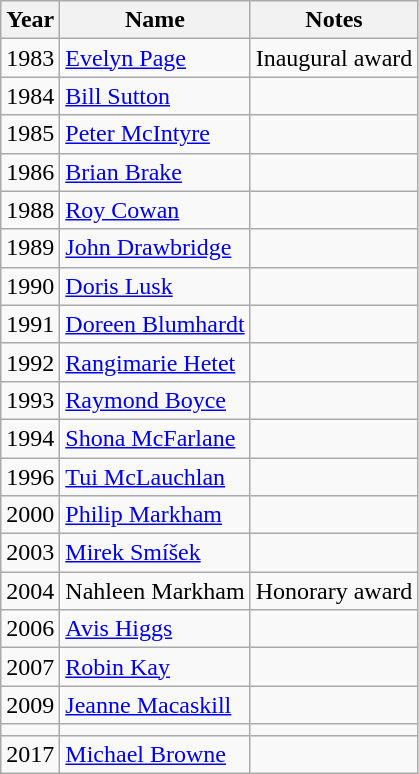<table class="wikitable">
<tr>
<th>Year</th>
<th>Name</th>
<th>Notes</th>
</tr>
<tr>
<td>1983</td>
<td><a href='#'>Evelyn Page</a></td>
<td>Inaugural award</td>
</tr>
<tr>
<td>1984</td>
<td><a href='#'>Bill Sutton</a></td>
<td></td>
</tr>
<tr>
<td>1985</td>
<td><a href='#'>Peter McIntyre</a></td>
<td></td>
</tr>
<tr>
<td>1986</td>
<td><a href='#'>Brian Brake</a></td>
<td></td>
</tr>
<tr>
<td>1988</td>
<td><a href='#'>Roy Cowan</a></td>
<td></td>
</tr>
<tr>
<td>1989</td>
<td><a href='#'>John Drawbridge</a></td>
<td></td>
</tr>
<tr>
<td>1990</td>
<td><a href='#'>Doris Lusk</a></td>
<td></td>
</tr>
<tr>
<td>1991</td>
<td><a href='#'>Doreen Blumhardt</a></td>
<td></td>
</tr>
<tr>
<td>1992</td>
<td><a href='#'>Rangimarie Hetet</a></td>
<td></td>
</tr>
<tr>
<td>1993</td>
<td><a href='#'>Raymond Boyce</a></td>
<td></td>
</tr>
<tr>
<td>1994</td>
<td><a href='#'>Shona McFarlane</a></td>
<td></td>
</tr>
<tr>
<td>1996</td>
<td><a href='#'>Tui McLauchlan</a></td>
<td></td>
</tr>
<tr>
<td>2000</td>
<td><a href='#'>Philip Markham</a></td>
<td></td>
</tr>
<tr>
<td>2003</td>
<td><a href='#'>Mirek Smíšek</a></td>
<td></td>
</tr>
<tr>
<td>2004</td>
<td>Nahleen Markham</td>
<td>Honorary award</td>
</tr>
<tr>
<td>2006</td>
<td><a href='#'>Avis Higgs</a></td>
<td></td>
</tr>
<tr>
<td>2007</td>
<td><a href='#'>Robin Kay</a></td>
<td></td>
</tr>
<tr>
<td>2009</td>
<td><a href='#'>Jeanne Macaskill</a></td>
<td></td>
</tr>
<tr>
<td></td>
<td></td>
<td></td>
</tr>
<tr>
<td>2017</td>
<td><a href='#'>Michael Browne</a></td>
<td></td>
</tr>
</table>
